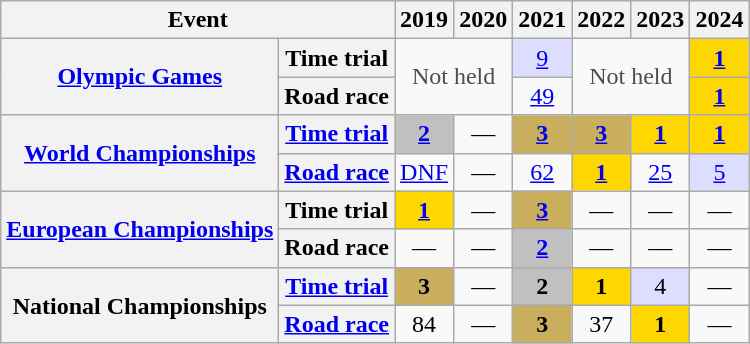<table class="wikitable plainrowheaders">
<tr>
<th scope="col" colspan=2>Event</th>
<th scope="col">2019</th>
<th scope="col">2020</th>
<th scope="col">2021</th>
<th scope="col">2022</th>
<th scope="col">2023</th>
<th scope="col">2024</th>
</tr>
<tr style="text-align:center;">
<th scope="row" rowspan=2> <a href='#'>Olympic Games</a></th>
<th scope="row">Time trial</th>
<td style="color:#4d4d4d;" rowspan=2 colspan=2>Not held</td>
<td style="background:#ddf;"><a href='#'>9</a></td>
<td style="color:#4d4d4d;" rowspan=2 colspan=2>Not held</td>
<td style="background:gold;"><a href='#'><strong>1</strong></a></td>
</tr>
<tr style="text-align:center;">
<th scope="row">Road race</th>
<td><a href='#'>49</a></td>
<td style="background:gold;"><a href='#'><strong>1</strong></a></td>
</tr>
<tr style="text-align:center;">
<th scope="row" rowspan=2> <a href='#'>World Championships</a></th>
<th scope="row"><a href='#'>Time trial</a></th>
<td style="background:silver;"><a href='#'><strong>2</strong></a></td>
<td>—</td>
<td style="background:#C9AE5D;"><a href='#'><strong>3</strong></a></td>
<td style="background:#C9AE5D;"><a href='#'><strong>3</strong></a></td>
<td style="background:gold;"><a href='#'><strong>1</strong></a></td>
<td style="background:gold;"><a href='#'><strong>1</strong></a></td>
</tr>
<tr style="text-align:center;">
<th scope="row"><a href='#'>Road race</a></th>
<td><a href='#'>DNF</a></td>
<td>—</td>
<td><a href='#'>62</a></td>
<td style="background:gold;"><a href='#'><strong>1</strong></a></td>
<td><a href='#'>25</a></td>
<td style="background:#ddf;"><a href='#'>5</a></td>
</tr>
<tr style="text-align:center;">
<th scope="row" rowspan=2> <a href='#'>European Championships</a></th>
<th scope="row">Time trial</th>
<td style="background:gold;"><a href='#'><strong>1</strong></a></td>
<td>—</td>
<td style="background:#C9AE5D;"><a href='#'><strong>3</strong></a></td>
<td>—</td>
<td>—</td>
<td>—</td>
</tr>
<tr style="text-align:center;">
<th scope="row">Road race</th>
<td>—</td>
<td>—</td>
<td style="background:silver;"><a href='#'><strong>2</strong></a></td>
<td>—</td>
<td>—</td>
<td>—</td>
</tr>
<tr style="text-align:center;">
<th scope="row" rowspan=2> National Championships</th>
<th scope="row"><a href='#'>Time trial</a></th>
<td style="background:#C9AE5D;"><strong>3</strong></td>
<td>—</td>
<td style="background:silver;"><strong>2</strong></td>
<td style="background:gold;"><strong>1</strong></td>
<td style="background:#ddf;">4</td>
<td>—</td>
</tr>
<tr style="text-align:center;">
<th scope="row"><a href='#'>Road race</a></th>
<td>84</td>
<td>—</td>
<td style="background:#C9AE5D;"><strong>3</strong></td>
<td>37</td>
<td style="background:gold;"><strong>1</strong></td>
<td>—</td>
</tr>
</table>
